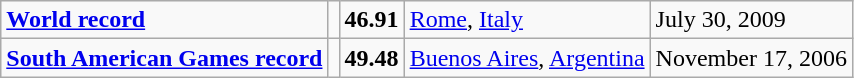<table class="wikitable">
<tr>
<td><strong><a href='#'>World record</a></strong></td>
<td></td>
<td><strong>46.91</strong></td>
<td><a href='#'>Rome</a>, <a href='#'>Italy</a></td>
<td>July 30, 2009</td>
</tr>
<tr>
<td><strong><a href='#'>South American Games record</a></strong></td>
<td></td>
<td><strong>49.48</strong></td>
<td><a href='#'>Buenos Aires</a>, <a href='#'>Argentina</a></td>
<td>November 17, 2006</td>
</tr>
</table>
